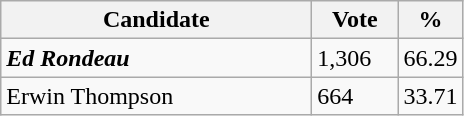<table class="wikitable">
<tr>
<th bgcolor="#DDDDFF" width="200px">Candidate</th>
<th bgcolor="#DDDDFF" width="50px">Vote</th>
<th bgcolor="#DDDDFF" width="30px">%</th>
</tr>
<tr>
<td><strong><em>Ed Rondeau</em></strong></td>
<td>1,306</td>
<td>66.29</td>
</tr>
<tr>
<td>Erwin Thompson</td>
<td>664</td>
<td>33.71</td>
</tr>
</table>
